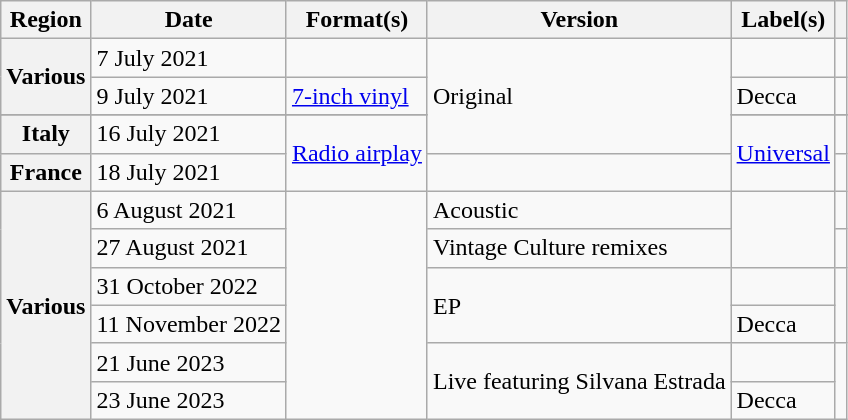<table class="wikitable plainrowheaders">
<tr>
<th scope="col">Region</th>
<th scope="col">Date</th>
<th scope="col">Format(s)</th>
<th scope="col">Version</th>
<th scope="col">Label(s)</th>
<th scope="col"></th>
</tr>
<tr>
<th scope="row" rowspan="2">Various</th>
<td>7 July 2021</td>
<td></td>
<td rowspan="4">Original</td>
<td></td>
<td style="text-align:center;"></td>
</tr>
<tr>
<td>9 July 2021</td>
<td><a href='#'>7-inch vinyl</a></td>
<td>Decca</td>
<td style="text-align:center;"></td>
</tr>
<tr>
</tr>
<tr>
<th scope="row">Italy</th>
<td>16 July 2021</td>
<td rowspan="2"><a href='#'>Radio airplay</a></td>
<td rowspan="2"><a href='#'>Universal</a></td>
<td style="text-align:center;"></td>
</tr>
<tr>
<th scope="row">France</th>
<td>18 July 2021</td>
<td style="text-align:center;"></td>
</tr>
<tr>
<th scope="row" rowspan="6">Various</th>
<td>6 August 2021</td>
<td rowspan="6"></td>
<td>Acoustic</td>
<td rowspan="2"></td>
<td style="text-align:center;"></td>
</tr>
<tr>
<td>27 August 2021</td>
<td>Vintage Culture remixes</td>
<td style="text-align:center;"></td>
</tr>
<tr>
<td>31 October 2022</td>
<td rowspan="2">EP</td>
<td></td>
<td rowspan="2" style="text-align:center;"></td>
</tr>
<tr>
<td>11 November 2022</td>
<td>Decca</td>
</tr>
<tr>
<td>21 June 2023</td>
<td rowspan="2">Live featuring Silvana Estrada</td>
<td></td>
<td rowspan="2" style="text-align:center;"></td>
</tr>
<tr>
<td>23 June 2023</td>
<td>Decca</td>
</tr>
</table>
